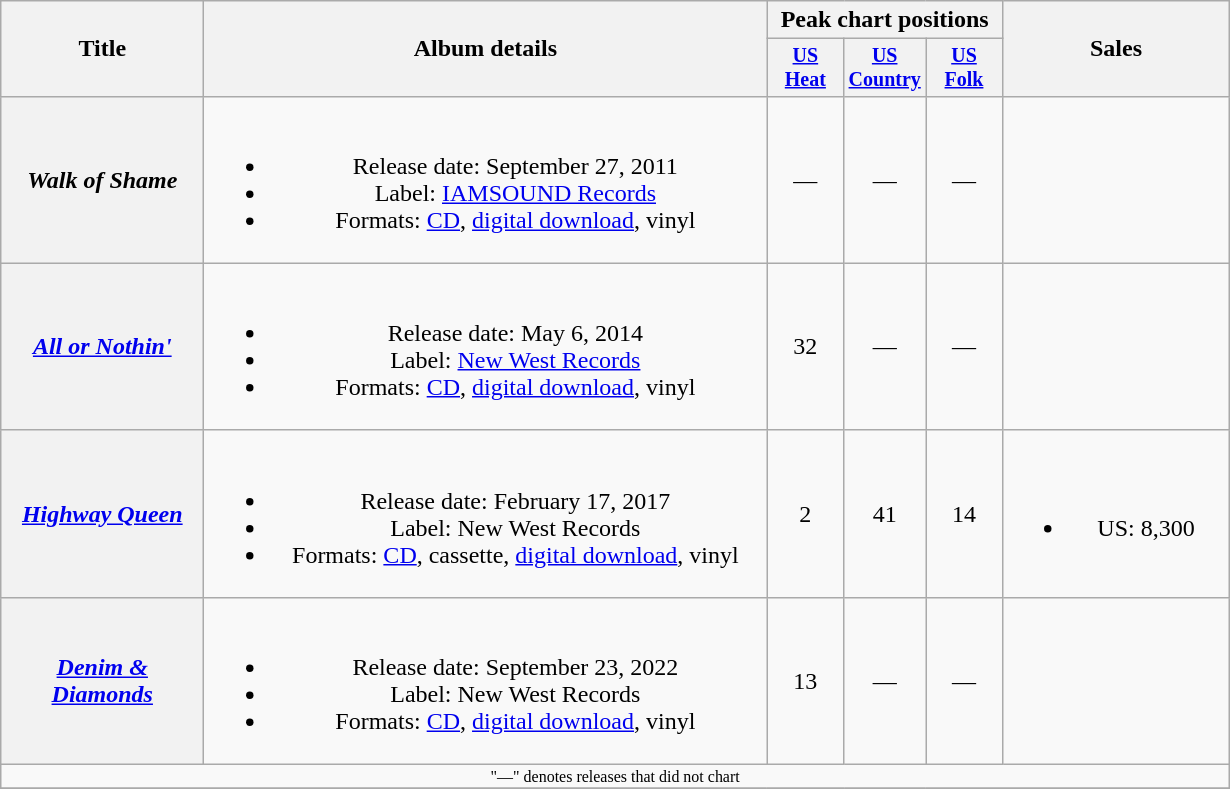<table class="wikitable plainrowheaders" style="text-align:center;">
<tr>
<th rowspan="2" style="width:8em;">Title</th>
<th rowspan="2" style="width:23em;">Album details</th>
<th colspan="3">Peak chart positions</th>
<th rowspan="2" style="width:9em;">Sales</th>
</tr>
<tr style="font-size:smaller;">
<th width="45"><a href='#'>US <br>Heat</a><br></th>
<th width="45"><a href='#'>US <br>Country</a><br></th>
<th width="45"><a href='#'>US <br>Folk</a><br></th>
</tr>
<tr>
<th scope="row"><em>Walk of Shame</em></th>
<td><br><ul><li>Release date: September 27, 2011</li><li>Label: <a href='#'>IAMSOUND Records</a></li><li>Formats: <a href='#'>CD</a>, <a href='#'>digital download</a>, vinyl</li></ul></td>
<td>—</td>
<td>—</td>
<td>—</td>
<td></td>
</tr>
<tr>
<th scope="row"><em><a href='#'>All or Nothin'</a></em></th>
<td><br><ul><li>Release date: May 6, 2014</li><li>Label: <a href='#'>New West Records</a></li><li>Formats: <a href='#'>CD</a>, <a href='#'>digital download</a>, vinyl</li></ul></td>
<td>32</td>
<td>—</td>
<td>—</td>
<td></td>
</tr>
<tr>
<th scope="row"><em><a href='#'>Highway Queen</a></em></th>
<td><br><ul><li>Release date: February 17, 2017</li><li>Label: New West Records</li><li>Formats: <a href='#'>CD</a>, cassette, <a href='#'>digital download</a>, vinyl</li></ul></td>
<td>2</td>
<td>41</td>
<td>14</td>
<td><br><ul><li>US: 8,300</li></ul></td>
</tr>
<tr>
<th scope="row"><em><a href='#'>Denim & Diamonds</a></em></th>
<td><br><ul><li>Release date: September 23, 2022</li><li>Label: New West Records</li><li>Formats: <a href='#'>CD</a>, <a href='#'>digital download</a>, vinyl</li></ul></td>
<td>13</td>
<td>—</td>
<td>—</td>
<td></td>
</tr>
<tr>
<td colspan="9" style="font-size:8pt">"—" denotes releases that did not chart</td>
</tr>
<tr>
</tr>
</table>
